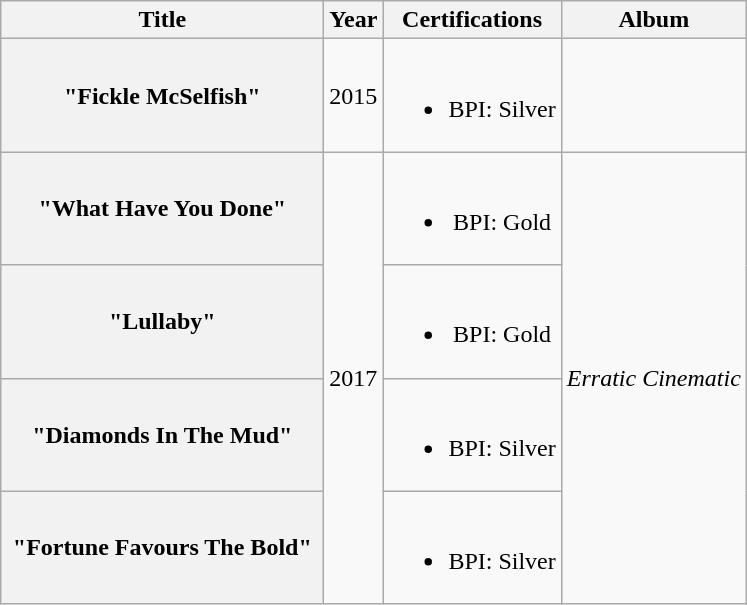<table class="wikitable plainrowheaders" style="text-align:center">
<tr>
<th scope="col" style="width:13em;">Title</th>
<th scope="col" style="width:1em;">Year</th>
<th scope="col">Certifications</th>
<th scope="col">Album</th>
</tr>
<tr>
<th scope="row">"Fickle McSelfish"</th>
<td>2015</td>
<td><br><ul><li>BPI: Silver</li></ul></td>
<td></td>
</tr>
<tr>
<th scope="row">"What Have You Done"</th>
<td rowspan="4">2017</td>
<td><br><ul><li>BPI: Gold</li></ul></td>
<td rowspan="4"><em>Erratic Cinematic</em></td>
</tr>
<tr>
<th scope="row">"Lullaby"</th>
<td><br><ul><li>BPI: Gold</li></ul></td>
</tr>
<tr>
<th scope="row">"Diamonds In The Mud"</th>
<td><br><ul><li>BPI: Silver</li></ul></td>
</tr>
<tr>
<th scope="row">"Fortune Favours The Bold"</th>
<td><br><ul><li>BPI: Silver</li></ul></td>
</tr>
</table>
